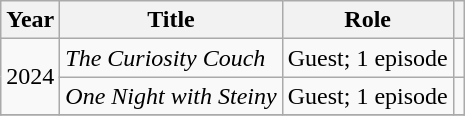<table class="wikitable plainrowheaders sortable">
<tr>
<th>Year</th>
<th>Title</th>
<th>Role</th>
<th class="unsortable"></th>
</tr>
<tr>
<td rowspan=2>2024</td>
<td><em>The Curiosity Couch</em></td>
<td>Guest; 1 episode</td>
<td align="center"></td>
</tr>
<tr>
<td><em>One Night with Steiny</em></td>
<td>Guest; 1 episode</td>
<td align="center"></td>
</tr>
<tr>
</tr>
</table>
